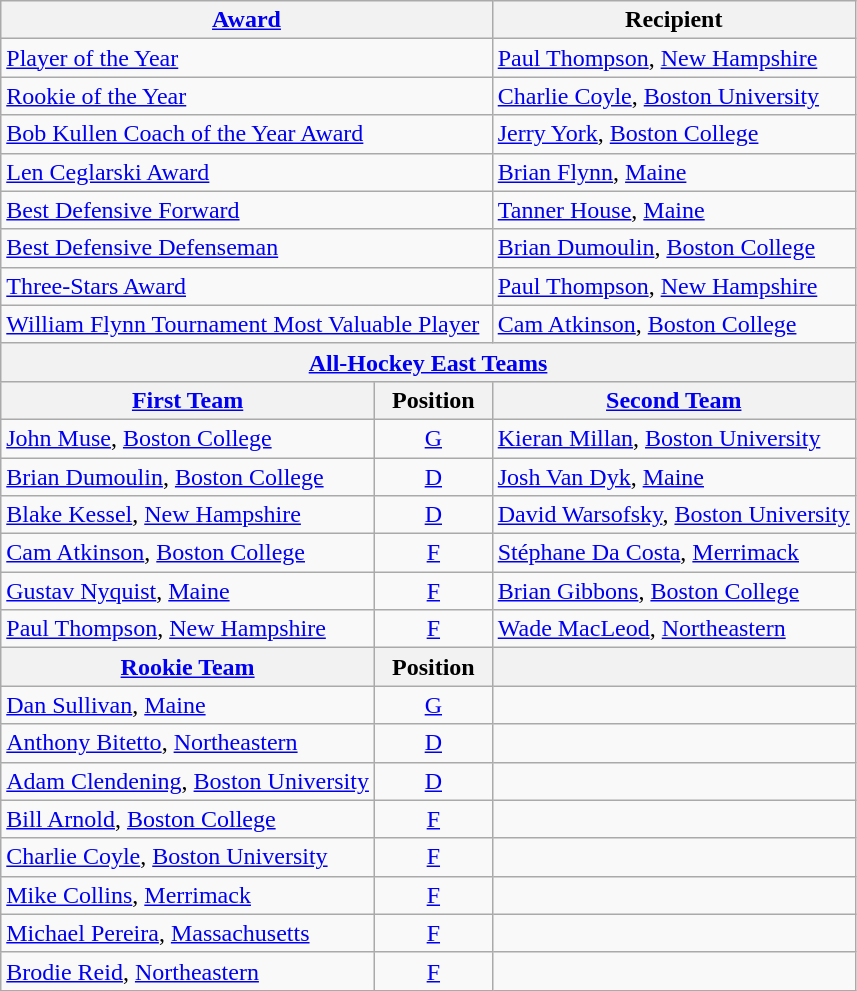<table class="wikitable">
<tr>
<th colspan=2><a href='#'>Award</a></th>
<th>Recipient</th>
</tr>
<tr>
<td colspan=2><a href='#'>Player of the Year</a></td>
<td><a href='#'>Paul Thompson</a>, <a href='#'>New Hampshire</a></td>
</tr>
<tr>
<td colspan=2><a href='#'>Rookie of the Year</a></td>
<td><a href='#'>Charlie Coyle</a>, <a href='#'>Boston University</a></td>
</tr>
<tr>
<td colspan=2><a href='#'>Bob Kullen Coach of the Year Award</a></td>
<td><a href='#'>Jerry York</a>, <a href='#'>Boston College</a></td>
</tr>
<tr>
<td colspan=2><a href='#'>Len Ceglarski Award</a></td>
<td><a href='#'>Brian Flynn</a>, <a href='#'>Maine</a></td>
</tr>
<tr>
<td colspan=2><a href='#'>Best Defensive Forward</a></td>
<td><a href='#'>Tanner House</a>, <a href='#'>Maine</a></td>
</tr>
<tr>
<td colspan=2><a href='#'>Best Defensive Defenseman</a></td>
<td><a href='#'>Brian Dumoulin</a>, <a href='#'>Boston College</a></td>
</tr>
<tr>
<td colspan=2><a href='#'>Three-Stars Award</a></td>
<td><a href='#'>Paul Thompson</a>, <a href='#'>New Hampshire</a></td>
</tr>
<tr>
<td colspan=2><a href='#'>William Flynn Tournament Most Valuable Player</a></td>
<td><a href='#'>Cam Atkinson</a>, <a href='#'>Boston College</a></td>
</tr>
<tr>
<th colspan=3><a href='#'>All-Hockey East Teams</a></th>
</tr>
<tr>
<th><a href='#'>First Team</a></th>
<th>  Position  </th>
<th><a href='#'>Second Team</a></th>
</tr>
<tr>
<td><a href='#'>John Muse</a>, <a href='#'>Boston College</a></td>
<td align=center><a href='#'>G</a></td>
<td><a href='#'>Kieran Millan</a>, <a href='#'>Boston University</a></td>
</tr>
<tr>
<td><a href='#'>Brian Dumoulin</a>, <a href='#'>Boston College</a></td>
<td align=center><a href='#'>D</a></td>
<td><a href='#'>Josh Van Dyk</a>, <a href='#'>Maine</a></td>
</tr>
<tr>
<td><a href='#'>Blake Kessel</a>, <a href='#'>New Hampshire</a></td>
<td align=center><a href='#'>D</a></td>
<td><a href='#'>David Warsofsky</a>, <a href='#'>Boston University</a></td>
</tr>
<tr>
<td><a href='#'>Cam Atkinson</a>, <a href='#'>Boston College</a></td>
<td align=center><a href='#'>F</a></td>
<td><a href='#'>Stéphane Da Costa</a>, <a href='#'>Merrimack</a></td>
</tr>
<tr>
<td><a href='#'>Gustav Nyquist</a>, <a href='#'>Maine</a></td>
<td align=center><a href='#'>F</a></td>
<td><a href='#'>Brian Gibbons</a>, <a href='#'>Boston College</a></td>
</tr>
<tr>
<td><a href='#'>Paul Thompson</a>, <a href='#'>New Hampshire</a></td>
<td align=center><a href='#'>F</a></td>
<td><a href='#'>Wade MacLeod</a>, <a href='#'>Northeastern</a></td>
</tr>
<tr>
<th><a href='#'>Rookie Team</a></th>
<th>  Position  </th>
<th></th>
</tr>
<tr>
<td><a href='#'>Dan Sullivan</a>, <a href='#'>Maine</a></td>
<td align=center><a href='#'>G</a></td>
<td></td>
</tr>
<tr>
<td><a href='#'>Anthony Bitetto</a>, <a href='#'>Northeastern</a></td>
<td align=center><a href='#'>D</a></td>
<td></td>
</tr>
<tr>
<td><a href='#'>Adam Clendening</a>, <a href='#'>Boston University</a></td>
<td align=center><a href='#'>D</a></td>
<td></td>
</tr>
<tr>
<td><a href='#'>Bill Arnold</a>, <a href='#'>Boston College</a></td>
<td align=center><a href='#'>F</a></td>
<td></td>
</tr>
<tr>
<td><a href='#'>Charlie Coyle</a>, <a href='#'>Boston University</a></td>
<td align=center><a href='#'>F</a></td>
<td></td>
</tr>
<tr>
<td><a href='#'>Mike Collins</a>, <a href='#'>Merrimack</a></td>
<td align=center><a href='#'>F</a></td>
<td></td>
</tr>
<tr>
<td><a href='#'>Michael Pereira</a>, <a href='#'>Massachusetts</a></td>
<td align=center><a href='#'>F</a></td>
<td></td>
</tr>
<tr>
<td><a href='#'>Brodie Reid</a>, <a href='#'>Northeastern</a></td>
<td align=center><a href='#'>F</a></td>
<td></td>
</tr>
</table>
